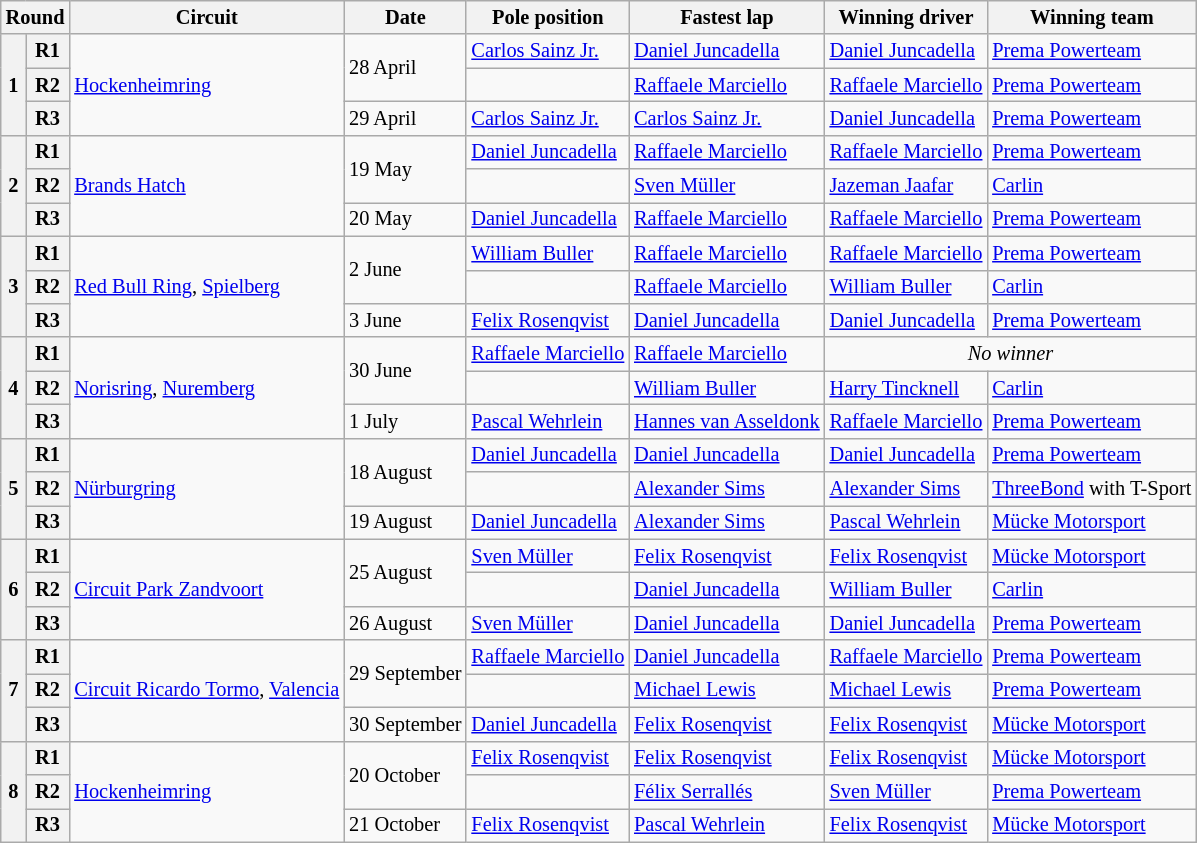<table class="wikitable" style="font-size: 85%">
<tr>
<th colspan=2>Round</th>
<th>Circuit</th>
<th>Date</th>
<th>Pole position</th>
<th>Fastest lap</th>
<th>Winning driver</th>
<th>Winning team</th>
</tr>
<tr>
<th rowspan=3>1</th>
<th>R1</th>
<td rowspan=3> <a href='#'>Hockenheimring</a></td>
<td rowspan=2>28 April</td>
<td> <a href='#'>Carlos Sainz Jr.</a></td>
<td> <a href='#'>Daniel Juncadella</a></td>
<td> <a href='#'>Daniel Juncadella</a></td>
<td> <a href='#'>Prema Powerteam</a></td>
</tr>
<tr>
<th>R2</th>
<td></td>
<td> <a href='#'>Raffaele Marciello</a></td>
<td> <a href='#'>Raffaele Marciello</a></td>
<td> <a href='#'>Prema Powerteam</a></td>
</tr>
<tr>
<th>R3</th>
<td>29 April</td>
<td> <a href='#'>Carlos Sainz Jr.</a></td>
<td> <a href='#'>Carlos Sainz Jr.</a></td>
<td> <a href='#'>Daniel Juncadella</a></td>
<td> <a href='#'>Prema Powerteam</a></td>
</tr>
<tr>
<th rowspan=3>2</th>
<th>R1</th>
<td rowspan=3> <a href='#'>Brands Hatch</a></td>
<td rowspan=2>19 May</td>
<td> <a href='#'>Daniel Juncadella</a></td>
<td> <a href='#'>Raffaele Marciello</a></td>
<td> <a href='#'>Raffaele Marciello</a></td>
<td> <a href='#'>Prema Powerteam</a></td>
</tr>
<tr>
<th>R2</th>
<td></td>
<td> <a href='#'>Sven Müller</a></td>
<td> <a href='#'>Jazeman Jaafar</a></td>
<td> <a href='#'>Carlin</a></td>
</tr>
<tr>
<th>R3</th>
<td>20 May</td>
<td> <a href='#'>Daniel Juncadella</a></td>
<td> <a href='#'>Raffaele Marciello</a></td>
<td> <a href='#'>Raffaele Marciello</a></td>
<td> <a href='#'>Prema Powerteam</a></td>
</tr>
<tr>
<th rowspan=3>3</th>
<th>R1</th>
<td rowspan=3> <a href='#'>Red Bull Ring</a>, <a href='#'>Spielberg</a></td>
<td rowspan=2>2 June</td>
<td> <a href='#'>William Buller</a></td>
<td> <a href='#'>Raffaele Marciello</a></td>
<td> <a href='#'>Raffaele Marciello</a></td>
<td> <a href='#'>Prema Powerteam</a></td>
</tr>
<tr>
<th>R2</th>
<td></td>
<td> <a href='#'>Raffaele Marciello</a></td>
<td> <a href='#'>William Buller</a></td>
<td> <a href='#'>Carlin</a></td>
</tr>
<tr>
<th>R3</th>
<td>3 June</td>
<td> <a href='#'>Felix Rosenqvist</a></td>
<td> <a href='#'>Daniel Juncadella</a></td>
<td> <a href='#'>Daniel Juncadella</a></td>
<td> <a href='#'>Prema Powerteam</a></td>
</tr>
<tr>
<th rowspan=3>4</th>
<th>R1</th>
<td rowspan=3> <a href='#'>Norisring</a>, <a href='#'>Nuremberg</a></td>
<td rowspan=2>30 June</td>
<td> <a href='#'>Raffaele Marciello</a></td>
<td> <a href='#'>Raffaele Marciello</a></td>
<td colspan=2 align=center><em>No winner</em></td>
</tr>
<tr>
<th>R2</th>
<td></td>
<td> <a href='#'>William Buller</a></td>
<td> <a href='#'>Harry Tincknell</a></td>
<td> <a href='#'>Carlin</a></td>
</tr>
<tr>
<th>R3</th>
<td>1 July</td>
<td> <a href='#'>Pascal Wehrlein</a></td>
<td nowrap> <a href='#'>Hannes van Asseldonk</a></td>
<td> <a href='#'>Raffaele Marciello</a></td>
<td> <a href='#'>Prema Powerteam</a></td>
</tr>
<tr>
<th rowspan=3>5</th>
<th>R1</th>
<td rowspan=3> <a href='#'>Nürburgring</a></td>
<td rowspan=2>18 August</td>
<td> <a href='#'>Daniel Juncadella</a></td>
<td> <a href='#'>Daniel Juncadella</a></td>
<td> <a href='#'>Daniel Juncadella</a></td>
<td> <a href='#'>Prema Powerteam</a></td>
</tr>
<tr>
<th>R2</th>
<td></td>
<td> <a href='#'>Alexander Sims</a></td>
<td> <a href='#'>Alexander Sims</a></td>
<td nowrap> <a href='#'>ThreeBond</a> with T-Sport</td>
</tr>
<tr>
<th>R3</th>
<td>19 August</td>
<td> <a href='#'>Daniel Juncadella</a></td>
<td> <a href='#'>Alexander Sims</a></td>
<td> <a href='#'>Pascal Wehrlein</a></td>
<td> <a href='#'>Mücke Motorsport</a></td>
</tr>
<tr>
<th rowspan=3>6</th>
<th>R1</th>
<td rowspan=3> <a href='#'>Circuit Park Zandvoort</a></td>
<td rowspan=2>25 August</td>
<td> <a href='#'>Sven Müller</a></td>
<td> <a href='#'>Felix Rosenqvist</a></td>
<td> <a href='#'>Felix Rosenqvist</a></td>
<td> <a href='#'>Mücke Motorsport</a></td>
</tr>
<tr>
<th>R2</th>
<td></td>
<td> <a href='#'>Daniel Juncadella</a></td>
<td> <a href='#'>William Buller</a></td>
<td> <a href='#'>Carlin</a></td>
</tr>
<tr>
<th>R3</th>
<td>26 August</td>
<td> <a href='#'>Sven Müller</a></td>
<td> <a href='#'>Daniel Juncadella</a></td>
<td> <a href='#'>Daniel Juncadella</a></td>
<td> <a href='#'>Prema Powerteam</a></td>
</tr>
<tr>
<th rowspan=3>7</th>
<th>R1</th>
<td rowspan=3 nowrap> <a href='#'>Circuit Ricardo Tormo</a>, <a href='#'>Valencia</a></td>
<td rowspan=2 nowrap>29 September</td>
<td nowrap> <a href='#'>Raffaele Marciello</a></td>
<td nowrap> <a href='#'>Daniel Juncadella</a></td>
<td nowrap> <a href='#'>Raffaele Marciello</a></td>
<td> <a href='#'>Prema Powerteam</a></td>
</tr>
<tr>
<th>R2</th>
<td></td>
<td> <a href='#'>Michael Lewis</a></td>
<td> <a href='#'>Michael Lewis</a></td>
<td> <a href='#'>Prema Powerteam</a></td>
</tr>
<tr>
<th>R3</th>
<td>30 September</td>
<td> <a href='#'>Daniel Juncadella</a></td>
<td> <a href='#'>Felix Rosenqvist</a></td>
<td> <a href='#'>Felix Rosenqvist</a></td>
<td> <a href='#'>Mücke Motorsport</a></td>
</tr>
<tr>
<th rowspan=3>8</th>
<th>R1</th>
<td rowspan=3> <a href='#'>Hockenheimring</a></td>
<td rowspan=2>20 October</td>
<td> <a href='#'>Felix Rosenqvist</a></td>
<td> <a href='#'>Felix Rosenqvist</a></td>
<td> <a href='#'>Felix Rosenqvist</a></td>
<td> <a href='#'>Mücke Motorsport</a></td>
</tr>
<tr>
<th>R2</th>
<td></td>
<td> <a href='#'>Félix Serrallés</a></td>
<td> <a href='#'>Sven Müller</a></td>
<td> <a href='#'>Prema Powerteam</a></td>
</tr>
<tr>
<th>R3</th>
<td>21 October</td>
<td> <a href='#'>Felix Rosenqvist</a></td>
<td> <a href='#'>Pascal Wehrlein</a></td>
<td> <a href='#'>Felix Rosenqvist</a></td>
<td> <a href='#'>Mücke Motorsport</a></td>
</tr>
</table>
